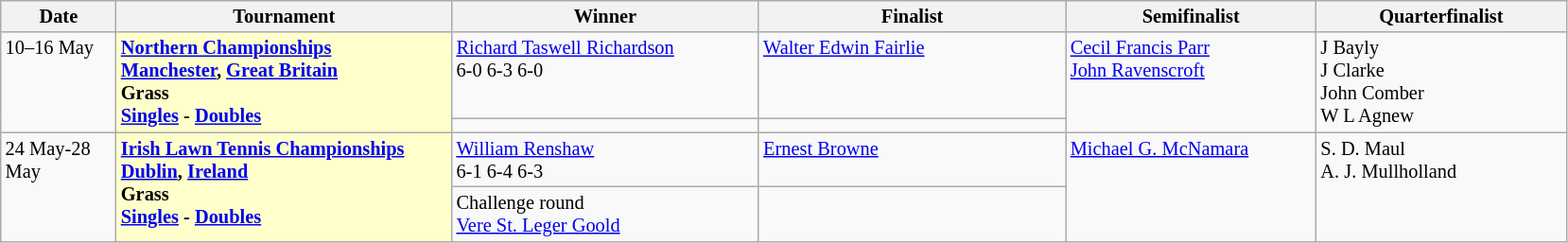<table class="wikitable" style="font-size:85%;">
<tr>
<th width="75">Date</th>
<th width="230">Tournament</th>
<th width="210">Winner</th>
<th width="210">Finalist</th>
<th width="170">Semifinalist</th>
<th width="170">Quarterfinalist</th>
</tr>
<tr valign=top>
<td rowspan=2>10–16 May</td>
<td style="background:#ffc;" rowspan=2><strong><a href='#'>Northern Championships</a><br> <a href='#'>Manchester</a>, <a href='#'>Great Britain</a><br>Grass<br><a href='#'>Singles</a> - <a href='#'>Doubles</a></strong></td>
<td> <a href='#'>Richard Taswell Richardson</a><br>6-0 6-3 6-0</td>
<td> <a href='#'>Walter Edwin Fairlie</a></td>
<td rowspan=2> <a href='#'>Cecil Francis Parr</a> <br> <a href='#'>John Ravenscroft</a></td>
<td rowspan=2> J Bayly <br>  J Clarke <br>  John Comber <br>  W L Agnew</td>
</tr>
<tr valign=top>
<td></td>
<td></td>
</tr>
<tr valign=top>
<td rowspan=2>24 May-28 May</td>
<td style="background:#ffc;" rowspan=2><strong><a href='#'>Irish Lawn Tennis Championships</a><br> <a href='#'>Dublin</a>, <a href='#'>Ireland</a><br>Grass<br><a href='#'>Singles</a> - <a href='#'>Doubles</a></strong></td>
<td> <a href='#'>William Renshaw</a><br>6-1 6-4 6-3</td>
<td> <a href='#'>Ernest Browne</a></td>
<td rowspan=2> <a href='#'>Michael G. McNamara</a></td>
<td rowspan=2> S. D. Maul<br> A. J. Mullholland</td>
</tr>
<tr valign=top>
<td>Challenge round<br> <a href='#'>Vere St. Leger Goold</a> <br></td>
<td></td>
</tr>
</table>
